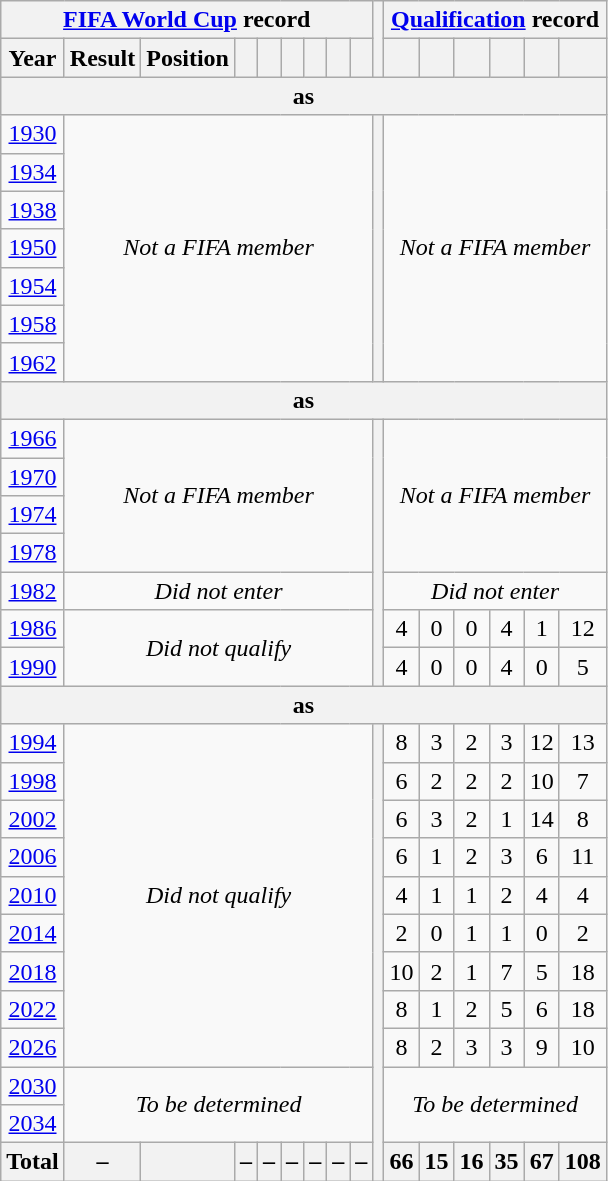<table class="wikitable" style="text-align: center;">
<tr>
<th colspan=9><a href='#'>FIFA World Cup</a> record</th>
<th rowspan=2></th>
<th colspan=6><a href='#'>Qualification</a> record</th>
</tr>
<tr>
<th>Year</th>
<th>Result</th>
<th>Position</th>
<th></th>
<th></th>
<th></th>
<th></th>
<th></th>
<th></th>
<th></th>
<th></th>
<th></th>
<th></th>
<th></th>
<th></th>
</tr>
<tr>
<th colspan=16>as </th>
</tr>
<tr>
<td> <a href='#'>1930</a></td>
<td colspan=8 rowspan=7><em>Not a FIFA member</em></td>
<th rowspan=7></th>
<td colspan=6 rowspan=7><em>Not a FIFA member</em></td>
</tr>
<tr>
<td> <a href='#'>1934</a></td>
</tr>
<tr>
<td> <a href='#'>1938</a></td>
</tr>
<tr>
<td> <a href='#'>1950</a></td>
</tr>
<tr>
<td> <a href='#'>1954</a></td>
</tr>
<tr>
<td> <a href='#'>1958</a></td>
</tr>
<tr>
<td> <a href='#'>1962</a></td>
</tr>
<tr>
<th colspan=16>as </th>
</tr>
<tr>
<td> <a href='#'>1966</a></td>
<td colspan=8 rowspan=4><em>Not a FIFA member</em></td>
<th rowspan=7></th>
<td colspan=6 rowspan=4><em>Not a FIFA member</em></td>
</tr>
<tr>
<td> <a href='#'>1970</a></td>
</tr>
<tr>
<td> <a href='#'>1974</a></td>
</tr>
<tr>
<td> <a href='#'>1978</a></td>
</tr>
<tr>
<td> <a href='#'>1982</a></td>
<td colspan=8><em>Did not enter</em></td>
<td colspan=6><em>Did not enter</em></td>
</tr>
<tr>
<td> <a href='#'>1986</a></td>
<td colspan=8 rowspan=2><em>Did not qualify</em></td>
<td>4</td>
<td>0</td>
<td>0</td>
<td>4</td>
<td>1</td>
<td>12</td>
</tr>
<tr>
<td> <a href='#'>1990</a></td>
<td>4</td>
<td>0</td>
<td>0</td>
<td>4</td>
<td>0</td>
<td>5</td>
</tr>
<tr>
<th colspan=16>as </th>
</tr>
<tr>
<td> <a href='#'>1994</a></td>
<td colspan=8 rowspan=9><em>Did not qualify</em></td>
<th rowspan=30></th>
<td>8</td>
<td>3</td>
<td>2</td>
<td>3</td>
<td>12</td>
<td>13</td>
</tr>
<tr>
<td> <a href='#'>1998</a></td>
<td>6</td>
<td>2</td>
<td>2</td>
<td>2</td>
<td>10</td>
<td>7</td>
</tr>
<tr>
<td>  <a href='#'>2002</a></td>
<td>6</td>
<td>3</td>
<td>2</td>
<td>1</td>
<td>14</td>
<td>8</td>
</tr>
<tr>
<td> <a href='#'>2006</a></td>
<td>6</td>
<td>1</td>
<td>2</td>
<td>3</td>
<td>6</td>
<td>11</td>
</tr>
<tr>
<td> <a href='#'>2010</a></td>
<td>4</td>
<td>1</td>
<td>1</td>
<td>2</td>
<td>4</td>
<td>4</td>
</tr>
<tr>
<td> <a href='#'>2014</a></td>
<td>2</td>
<td>0</td>
<td>1</td>
<td>1</td>
<td>0</td>
<td>2</td>
</tr>
<tr>
<td> <a href='#'>2018</a></td>
<td>10</td>
<td>2</td>
<td>1</td>
<td>7</td>
<td>5</td>
<td>18</td>
</tr>
<tr>
<td> <a href='#'>2022</a></td>
<td>8</td>
<td>1</td>
<td>2</td>
<td>5</td>
<td>6</td>
<td>18</td>
</tr>
<tr>
<td>   <a href='#'>2026</a></td>
<td>8</td>
<td>2</td>
<td>3</td>
<td>3</td>
<td>9</td>
<td>10</td>
</tr>
<tr>
<td>   <a href='#'>2030</a></td>
<td colspan=8 rowspan=2><em>To be determined</em></td>
<td colspan=6 rowspan=2><em>To be determined</em></td>
</tr>
<tr>
<td> <a href='#'>2034</a></td>
</tr>
<tr>
<th>Total</th>
<th>–</th>
<th></th>
<th>–</th>
<th>–</th>
<th>–</th>
<th>–</th>
<th>–</th>
<th>–</th>
<th>66</th>
<th>15</th>
<th>16</th>
<th>35</th>
<th>67</th>
<th>108</th>
</tr>
</table>
